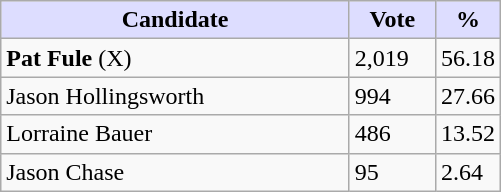<table class="wikitable">
<tr>
<th style="background:#ddf; width:225px;">Candidate</th>
<th style="background:#ddf; width:50px;">Vote</th>
<th style="background:#ddf; width:30px;">%</th>
</tr>
<tr>
<td><strong>Pat Fule</strong> (X)</td>
<td>2,019</td>
<td>56.18</td>
</tr>
<tr>
<td>Jason Hollingsworth</td>
<td>994</td>
<td>27.66</td>
</tr>
<tr>
<td>Lorraine Bauer</td>
<td>486</td>
<td>13.52</td>
</tr>
<tr>
<td>Jason Chase</td>
<td>95</td>
<td>2.64</td>
</tr>
</table>
